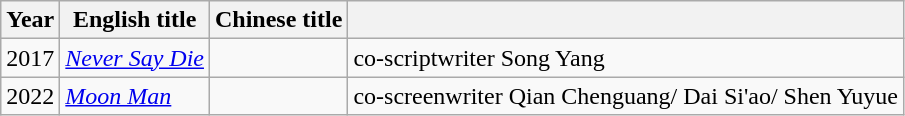<table class="wikitable">
<tr>
<th>Year</th>
<th>English title</th>
<th>Chinese title</th>
<th></th>
</tr>
<tr>
<td>2017</td>
<td><em><a href='#'>Never Say Die</a></em></td>
<td></td>
<td>co-scriptwriter Song Yang</td>
</tr>
<tr>
<td>2022</td>
<td><em><a href='#'>Moon Man</a></em></td>
<td></td>
<td>co-screenwriter Qian Chenguang/ Dai Si'ao/ Shen Yuyue</td>
</tr>
</table>
